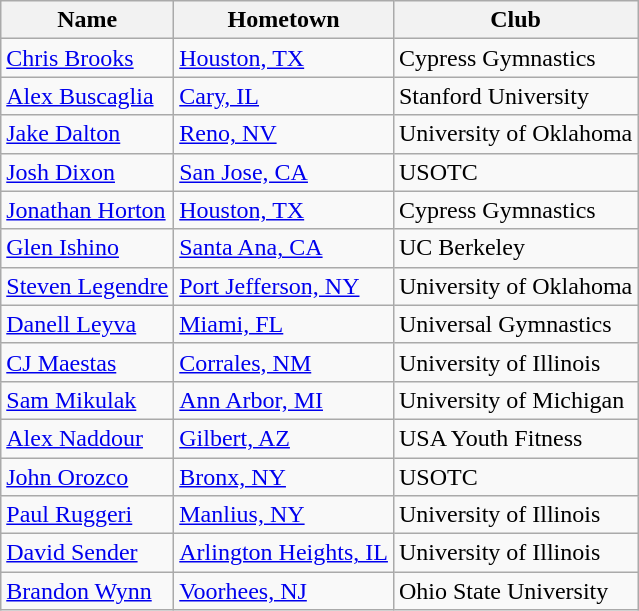<table class="wikitable">
<tr>
<th>Name</th>
<th>Hometown</th>
<th>Club</th>
</tr>
<tr>
<td><a href='#'>Chris Brooks</a></td>
<td><a href='#'>Houston, TX</a></td>
<td>Cypress Gymnastics</td>
</tr>
<tr>
<td><a href='#'>Alex Buscaglia</a></td>
<td><a href='#'>Cary, IL</a></td>
<td>Stanford University</td>
</tr>
<tr>
<td><a href='#'>Jake Dalton</a></td>
<td><a href='#'>Reno, NV</a></td>
<td>University of Oklahoma</td>
</tr>
<tr>
<td><a href='#'>Josh Dixon</a></td>
<td><a href='#'>San Jose, CA</a></td>
<td>USOTC</td>
</tr>
<tr>
<td><a href='#'>Jonathan Horton</a></td>
<td><a href='#'>Houston, TX</a></td>
<td>Cypress Gymnastics</td>
</tr>
<tr>
<td><a href='#'>Glen Ishino</a></td>
<td><a href='#'>Santa Ana, CA</a></td>
<td>UC Berkeley</td>
</tr>
<tr>
<td><a href='#'>Steven Legendre</a></td>
<td><a href='#'>Port Jefferson, NY</a></td>
<td>University of Oklahoma</td>
</tr>
<tr>
<td><a href='#'>Danell Leyva</a></td>
<td><a href='#'>Miami, FL</a></td>
<td>Universal Gymnastics</td>
</tr>
<tr>
<td><a href='#'>CJ Maestas</a></td>
<td><a href='#'>Corrales, NM</a></td>
<td>University of Illinois</td>
</tr>
<tr>
<td><a href='#'>Sam Mikulak</a></td>
<td><a href='#'>Ann Arbor, MI</a></td>
<td>University of Michigan</td>
</tr>
<tr>
<td><a href='#'>Alex Naddour</a></td>
<td><a href='#'>Gilbert, AZ</a></td>
<td>USA Youth Fitness</td>
</tr>
<tr>
<td><a href='#'>John Orozco</a></td>
<td><a href='#'>Bronx, NY</a></td>
<td>USOTC</td>
</tr>
<tr>
<td><a href='#'>Paul Ruggeri</a></td>
<td><a href='#'>Manlius, NY</a></td>
<td>University of Illinois</td>
</tr>
<tr>
<td><a href='#'>David Sender</a></td>
<td><a href='#'>Arlington Heights, IL</a></td>
<td>University of Illinois</td>
</tr>
<tr>
<td><a href='#'>Brandon Wynn</a></td>
<td><a href='#'>Voorhees, NJ</a></td>
<td>Ohio State University</td>
</tr>
</table>
